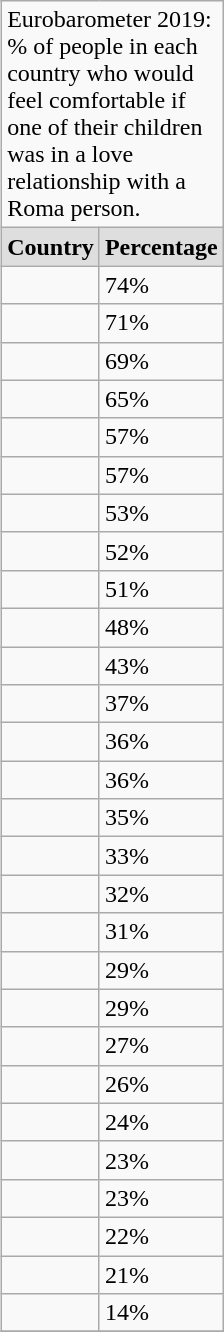<table class="wikitable" style="float:right; clear:right; margin-left:1em">
<tr>
<td colspan="2" style="width:100px;">Eurobarometer 2019: % of people in each country who would feel comfortable if one of their children was in a love relationship with a Roma person.</td>
</tr>
<tr>
<th style="background:#dedede;">Country</th>
<th style="background:#dedede;">Percentage</th>
</tr>
<tr>
<td></td>
<td>74%</td>
</tr>
<tr>
<td></td>
<td>71%</td>
</tr>
<tr>
<td></td>
<td>69%</td>
</tr>
<tr>
<td></td>
<td>65%</td>
</tr>
<tr>
<td></td>
<td>57%</td>
</tr>
<tr>
<td></td>
<td>57%</td>
</tr>
<tr>
<td></td>
<td>53%</td>
</tr>
<tr>
<td></td>
<td>52%</td>
</tr>
<tr>
<td></td>
<td>51%</td>
</tr>
<tr>
<td></td>
<td>48%</td>
</tr>
<tr>
<td></td>
<td>43%</td>
</tr>
<tr>
<td></td>
<td>37%</td>
</tr>
<tr>
<td></td>
<td>36%</td>
</tr>
<tr>
<td></td>
<td>36%</td>
</tr>
<tr>
<td></td>
<td>35%</td>
</tr>
<tr>
<td></td>
<td>33%</td>
</tr>
<tr>
<td></td>
<td>32%</td>
</tr>
<tr>
<td></td>
<td>31%</td>
</tr>
<tr>
<td></td>
<td>29%</td>
</tr>
<tr>
<td></td>
<td>29%</td>
</tr>
<tr>
<td></td>
<td>27%</td>
</tr>
<tr>
<td></td>
<td>26%</td>
</tr>
<tr>
<td></td>
<td>24%</td>
</tr>
<tr>
<td></td>
<td>23%</td>
</tr>
<tr>
<td></td>
<td>23%</td>
</tr>
<tr>
<td></td>
<td>22%</td>
</tr>
<tr>
<td></td>
<td>21%</td>
</tr>
<tr>
<td></td>
<td>14%</td>
</tr>
<tr>
</tr>
</table>
